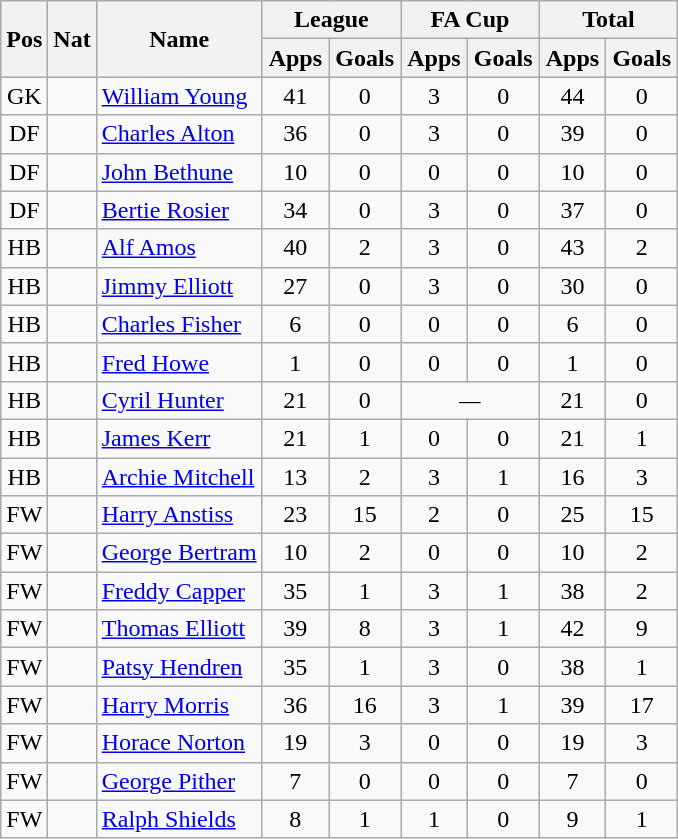<table class="wikitable" style="text-align:center">
<tr>
<th rowspan="2">Pos</th>
<th rowspan="2">Nat</th>
<th rowspan="2">Name</th>
<th colspan="2" style="width:85px;">League</th>
<th colspan="2" style="width:85px;">FA Cup</th>
<th colspan="2" style="width:85px;">Total</th>
</tr>
<tr>
<th>Apps</th>
<th>Goals</th>
<th>Apps</th>
<th>Goals</th>
<th>Apps</th>
<th>Goals</th>
</tr>
<tr>
<td>GK</td>
<td></td>
<td style="text-align:left;"><a href='#'>William Young</a></td>
<td>41</td>
<td>0</td>
<td>3</td>
<td>0</td>
<td>44</td>
<td>0</td>
</tr>
<tr>
<td>DF</td>
<td></td>
<td style="text-align:left;"><a href='#'>Charles Alton</a></td>
<td>36</td>
<td>0</td>
<td>3</td>
<td>0</td>
<td>39</td>
<td>0</td>
</tr>
<tr>
<td>DF</td>
<td></td>
<td style="text-align:left;"><a href='#'>John Bethune</a></td>
<td>10</td>
<td>0</td>
<td>0</td>
<td>0</td>
<td>10</td>
<td>0</td>
</tr>
<tr>
<td>DF</td>
<td></td>
<td style="text-align:left;"><a href='#'>Bertie Rosier</a></td>
<td>34</td>
<td>0</td>
<td>3</td>
<td>0</td>
<td>37</td>
<td>0</td>
</tr>
<tr>
<td>HB</td>
<td></td>
<td style="text-align:left;"><a href='#'>Alf Amos</a></td>
<td>40</td>
<td>2</td>
<td>3</td>
<td>0</td>
<td>43</td>
<td>2</td>
</tr>
<tr>
<td>HB</td>
<td></td>
<td style="text-align:left;"><a href='#'>Jimmy Elliott</a></td>
<td>27</td>
<td>0</td>
<td>3</td>
<td>0</td>
<td>30</td>
<td>0</td>
</tr>
<tr>
<td>HB</td>
<td></td>
<td style="text-align:left;"><a href='#'>Charles Fisher</a></td>
<td>6</td>
<td>0</td>
<td>0</td>
<td>0</td>
<td>6</td>
<td>0</td>
</tr>
<tr>
<td>HB</td>
<td></td>
<td style="text-align:left;"><a href='#'>Fred Howe</a></td>
<td>1</td>
<td>0</td>
<td>0</td>
<td>0</td>
<td>1</td>
<td>0</td>
</tr>
<tr>
<td>HB</td>
<td></td>
<td style="text-align:left;"><a href='#'>Cyril Hunter</a></td>
<td>21</td>
<td>0</td>
<td colspan="2"><em>—</em></td>
<td>21</td>
<td>0</td>
</tr>
<tr>
<td>HB</td>
<td></td>
<td style="text-align:left;"><a href='#'>James Kerr</a></td>
<td>21</td>
<td>1</td>
<td>0</td>
<td>0</td>
<td>21</td>
<td>1</td>
</tr>
<tr>
<td>HB</td>
<td></td>
<td style="text-align:left;"><a href='#'>Archie Mitchell</a></td>
<td>13</td>
<td>2</td>
<td>3</td>
<td>1</td>
<td>16</td>
<td>3</td>
</tr>
<tr>
<td>FW</td>
<td><em></em></td>
<td style="text-align:left;"><a href='#'>Harry Anstiss</a></td>
<td>23</td>
<td>15</td>
<td>2</td>
<td>0</td>
<td>25</td>
<td>15</td>
</tr>
<tr>
<td>FW</td>
<td><em></em></td>
<td style="text-align:left;"><a href='#'>George Bertram</a></td>
<td>10</td>
<td>2</td>
<td>0</td>
<td>0</td>
<td>10</td>
<td>2</td>
</tr>
<tr>
<td>FW</td>
<td><em></em></td>
<td style="text-align:left;"><a href='#'>Freddy Capper</a></td>
<td>35</td>
<td>1</td>
<td>3</td>
<td>1</td>
<td>38</td>
<td>2</td>
</tr>
<tr>
<td>FW</td>
<td></td>
<td style="text-align:left;"><a href='#'>Thomas Elliott</a></td>
<td>39</td>
<td>8</td>
<td>3</td>
<td>1</td>
<td>42</td>
<td>9</td>
</tr>
<tr>
<td>FW</td>
<td></td>
<td style="text-align:left;"><a href='#'>Patsy Hendren</a></td>
<td>35</td>
<td>1</td>
<td>3</td>
<td>0</td>
<td>38</td>
<td>1</td>
</tr>
<tr>
<td>FW</td>
<td></td>
<td style="text-align:left;"><a href='#'>Harry Morris</a></td>
<td>36</td>
<td>16</td>
<td>3</td>
<td>1</td>
<td>39</td>
<td>17</td>
</tr>
<tr>
<td>FW</td>
<td></td>
<td style="text-align:left;"><a href='#'>Horace Norton</a></td>
<td>19</td>
<td>3</td>
<td>0</td>
<td>0</td>
<td>19</td>
<td>3</td>
</tr>
<tr>
<td>FW</td>
<td></td>
<td style="text-align:left;"><a href='#'>George Pither</a></td>
<td>7</td>
<td>0</td>
<td>0</td>
<td>0</td>
<td>7</td>
<td>0</td>
</tr>
<tr>
<td>FW</td>
<td></td>
<td style="text-align:left;"><a href='#'>Ralph Shields</a></td>
<td>8</td>
<td>1</td>
<td>1</td>
<td>0</td>
<td>9</td>
<td>1</td>
</tr>
</table>
